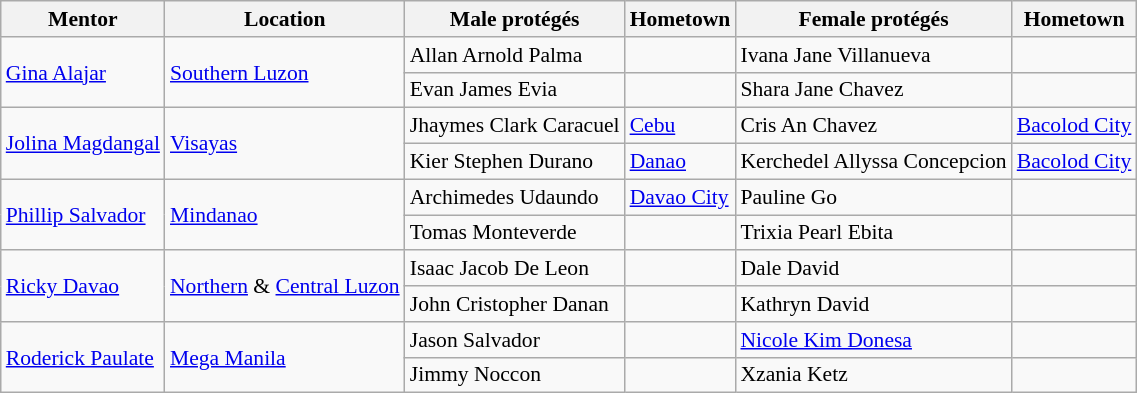<table class="wikitable" style="font-size:90%;">
<tr>
<th>Mentor</th>
<th>Location</th>
<th>Male protégés</th>
<th>Hometown</th>
<th>Female protégés</th>
<th>Hometown</th>
</tr>
<tr>
<td rowspan=2><a href='#'>Gina Alajar</a></td>
<td rowspan=2><a href='#'>Southern Luzon</a></td>
<td>Allan Arnold Palma</td>
<td></td>
<td>Ivana Jane Villanueva</td>
<td></td>
</tr>
<tr>
<td>Evan James Evia</td>
<td></td>
<td>Shara Jane Chavez</td>
<td></td>
</tr>
<tr>
<td rowspan=2><a href='#'>Jolina Magdangal</a></td>
<td rowspan=2><a href='#'>Visayas</a></td>
<td>Jhaymes Clark Caracuel</td>
<td><a href='#'>Cebu</a></td>
<td>Cris An Chavez</td>
<td><a href='#'>Bacolod City</a></td>
</tr>
<tr>
<td>Kier Stephen Durano</td>
<td><a href='#'>Danao</a></td>
<td>Kerchedel Allyssa Concepcion</td>
<td><a href='#'>Bacolod City</a></td>
</tr>
<tr>
<td rowspan=2><a href='#'>Phillip Salvador</a></td>
<td rowspan=2><a href='#'>Mindanao</a></td>
<td>Archimedes Udaundo</td>
<td><a href='#'>Davao City</a></td>
<td>Pauline Go</td>
<td></td>
</tr>
<tr>
<td>Tomas Monteverde</td>
<td></td>
<td>Trixia Pearl Ebita</td>
<td></td>
</tr>
<tr>
<td rowspan=2><a href='#'>Ricky Davao</a></td>
<td rowspan=2><a href='#'>Northern</a> & <a href='#'>Central Luzon</a></td>
<td>Isaac Jacob De Leon</td>
<td></td>
<td>Dale David</td>
<td></td>
</tr>
<tr>
<td>John Cristopher Danan</td>
<td></td>
<td>Kathryn David</td>
<td></td>
</tr>
<tr>
<td rowspan=2><a href='#'>Roderick Paulate</a></td>
<td rowspan=2><a href='#'>Mega Manila</a></td>
<td>Jason Salvador</td>
<td></td>
<td><a href='#'>Nicole Kim Donesa</a></td>
<td></td>
</tr>
<tr>
<td>Jimmy Noccon</td>
<td></td>
<td>Xzania Ketz</td>
<td></td>
</tr>
</table>
